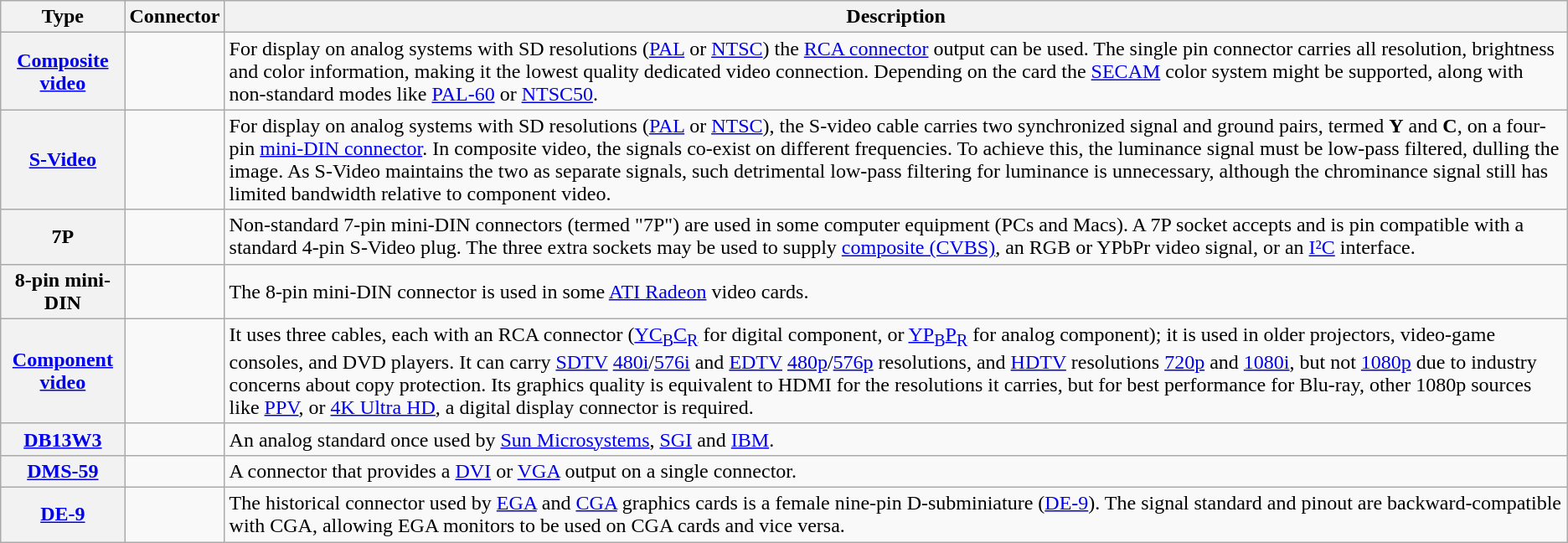<table class="wikitable">
<tr>
<th>Type</th>
<th>Connector</th>
<th>Description</th>
</tr>
<tr>
<th><a href='#'>Composite video</a></th>
<td></td>
<td>For display on analog systems with SD resolutions (<a href='#'>PAL</a> or <a href='#'>NTSC</a>) the <a href='#'>RCA connector</a> output can be used. The single pin connector carries all resolution, brightness and color information, making it the lowest quality dedicated video connection. Depending on the card the <a href='#'>SECAM</a> color system might be supported, along with non-standard modes like <a href='#'>PAL-60</a> or <a href='#'>NTSC50</a>.</td>
</tr>
<tr>
<th><a href='#'>S-Video</a></th>
<td></td>
<td>For display on analog systems with SD resolutions (<a href='#'>PAL</a> or <a href='#'>NTSC</a>), the S-video cable carries two synchronized signal and ground pairs, termed <strong>Y</strong> and <strong>C</strong>, on a four-pin <a href='#'>mini-DIN connector</a>. In composite video, the signals co-exist on different frequencies. To achieve this, the luminance signal must be low-pass filtered, dulling the image. As S-Video maintains the two as separate signals, such detrimental low-pass filtering for luminance is unnecessary, although the chrominance signal still has limited bandwidth relative to component video.</td>
</tr>
<tr>
<th>7P</th>
<td></td>
<td>Non-standard 7-pin mini-DIN connectors (termed "7P") are used in some computer equipment (PCs and Macs). A 7P socket accepts and is pin compatible with a standard 4-pin S-Video plug. The three extra sockets may be used to supply <a href='#'>composite (CVBS)</a>, an RGB or YPbPr video signal, or an <a href='#'>I²C</a> interface.</td>
</tr>
<tr>
<th>8-pin mini-DIN</th>
<td></td>
<td>The 8-pin mini-DIN connector is used in some <a href='#'>ATI Radeon</a> video cards.</td>
</tr>
<tr>
<th><a href='#'>Component video</a></th>
<td></td>
<td>It uses three cables, each with an RCA connector (<a href='#'>YC<sub>B</sub>C<sub>R</sub></a> for digital component, or <a href='#'>YP<sub>B</sub>P<sub>R</sub></a> for analog component); it is used in older projectors, video-game consoles, and DVD players. It can carry <a href='#'>SDTV</a> <a href='#'>480i</a>/<a href='#'>576i</a> and <a href='#'>EDTV</a> <a href='#'>480p</a>/<a href='#'>576p</a> resolutions, and <a href='#'>HDTV</a> resolutions <a href='#'>720p</a> and <a href='#'>1080i</a>, but not <a href='#'>1080p</a> due to industry concerns about copy protection. Its graphics quality is equivalent to HDMI for the resolutions it carries, but for best performance for Blu-ray, other 1080p sources like <a href='#'>PPV</a>, or <a href='#'>4K Ultra HD</a>, a digital display connector is required.</td>
</tr>
<tr>
<th><a href='#'>DB13W3</a></th>
<td></td>
<td>An analog standard once used by <a href='#'>Sun Microsystems</a>, <a href='#'>SGI</a> and <a href='#'>IBM</a>.</td>
</tr>
<tr>
<th><a href='#'>DMS-59</a></th>
<td></td>
<td>A connector that provides a <a href='#'>DVI</a> or <a href='#'>VGA</a> output on a single connector.</td>
</tr>
<tr>
<th><a href='#'>DE-9</a></th>
<td></td>
<td>The historical connector used by <a href='#'>EGA</a> and <a href='#'>CGA</a> graphics cards is a female nine-pin D-subminiature (<a href='#'>DE-9</a>). The signal standard and pinout are backward-compatible with CGA, allowing EGA monitors to be used on CGA cards and vice versa.</td>
</tr>
</table>
